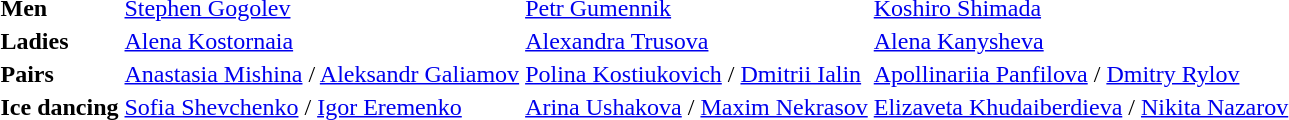<table>
<tr>
<td><strong>Men</strong></td>
<td> <a href='#'>Stephen Gogolev</a></td>
<td> <a href='#'>Petr Gumennik</a></td>
<td> <a href='#'>Koshiro Shimada</a></td>
</tr>
<tr>
<td><strong>Ladies</strong></td>
<td> <a href='#'>Alena Kostornaia</a></td>
<td> <a href='#'>Alexandra Trusova</a></td>
<td> <a href='#'>Alena Kanysheva</a></td>
</tr>
<tr>
<td><strong>Pairs</strong></td>
<td> <a href='#'>Anastasia Mishina</a> / <a href='#'>Aleksandr Galiamov</a></td>
<td> <a href='#'>Polina Kostiukovich</a> / <a href='#'>Dmitrii Ialin</a></td>
<td> <a href='#'>Apollinariia Panfilova</a> / <a href='#'>Dmitry Rylov</a></td>
</tr>
<tr>
<td><strong>Ice dancing</strong></td>
<td> <a href='#'>Sofia Shevchenko</a> / <a href='#'>Igor Eremenko</a></td>
<td> <a href='#'>Arina Ushakova</a> / <a href='#'>Maxim Nekrasov</a></td>
<td> <a href='#'>Elizaveta Khudaiberdieva</a> / <a href='#'>Nikita Nazarov</a></td>
</tr>
</table>
